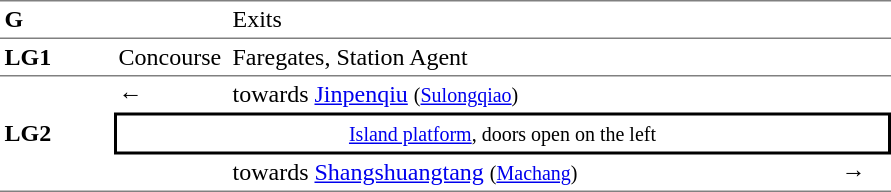<table table border=0 cellspacing=0 cellpadding=3>
<tr>
<td style="border-bottom:solid 1px gray; border-top:solid 1px gray;" valign=top><strong>G</strong></td>
<td style="border-bottom:solid 1px gray; border-top:solid 1px gray;" valign=top></td>
<td style="border-bottom:solid 1px gray; border-top:solid 1px gray;" valign=top>Exits</td>
<td style="border-bottom:solid 1px gray; border-top:solid 1px gray;" valign=top></td>
</tr>
<tr>
<td style="border-bottom:solid 1px gray;" width=70><strong>LG1</strong></td>
<td style="border-bottom:solid 1px gray;" width=70>Concourse</td>
<td style="border-bottom:solid 1px gray;" width=400>Faregates, Station Agent</td>
<td style="border-bottom:solid 1px gray;" width=30></td>
</tr>
<tr>
<td style="border-bottom:solid 1px gray;" rowspan=3><strong>LG2</strong></td>
<td>←</td>
<td> towards <a href='#'>Jinpenqiu</a> <small> (<a href='#'>Sulongqiao</a>) </small></td>
<td></td>
</tr>
<tr>
<td style="border-right:solid 2px black;border-left:solid 2px black;border-top:solid 2px black;border-bottom:solid 2px black;text-align:center;" colspan=3><small><a href='#'>Island platform</a>, doors open on the left</small></td>
</tr>
<tr>
<td style="border-bottom:solid 1px gray;"></td>
<td style="border-bottom:solid 1px gray;"> towards <a href='#'>Shangshuangtang</a> <small>(<a href='#'>Machang</a>)</small></td>
<td style="border-bottom:solid 1px gray;">→</td>
</tr>
<tr>
</tr>
</table>
